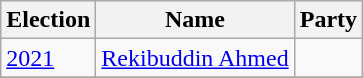<table class="wikitable sortable">
<tr>
<th>Election</th>
<th>Name</th>
<th colspan="2">Party</th>
</tr>
<tr>
<td><a href='#'>2021</a></td>
<td><a href='#'>Rekibuddin Ahmed</a></td>
<td></td>
</tr>
<tr>
</tr>
</table>
